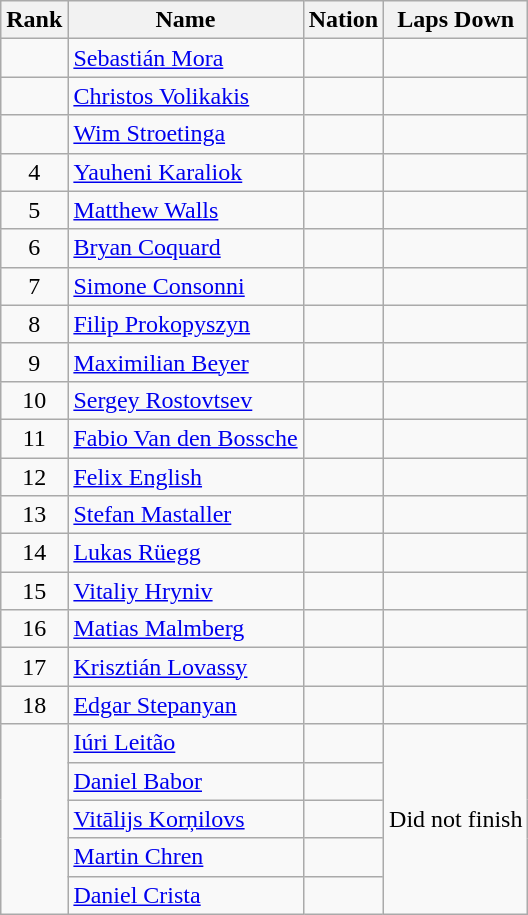<table class="wikitable sortable" style="text-align:center">
<tr>
<th>Rank</th>
<th>Name</th>
<th>Nation</th>
<th>Laps Down</th>
</tr>
<tr>
<td></td>
<td align=left><a href='#'>Sebastián Mora</a></td>
<td align=left></td>
<td></td>
</tr>
<tr>
<td></td>
<td align=left><a href='#'>Christos Volikakis</a></td>
<td align=left></td>
<td></td>
</tr>
<tr>
<td></td>
<td align=left><a href='#'>Wim Stroetinga</a></td>
<td align=left></td>
<td></td>
</tr>
<tr>
<td>4</td>
<td align=left><a href='#'>Yauheni Karaliok</a></td>
<td align=left></td>
<td></td>
</tr>
<tr>
<td>5</td>
<td align=left><a href='#'>Matthew Walls</a></td>
<td align=left></td>
<td></td>
</tr>
<tr>
<td>6</td>
<td align=left><a href='#'>Bryan Coquard</a></td>
<td align=left></td>
<td></td>
</tr>
<tr>
<td>7</td>
<td align=left><a href='#'>Simone Consonni</a></td>
<td align=left></td>
<td></td>
</tr>
<tr>
<td>8</td>
<td align=left><a href='#'>Filip Prokopyszyn</a></td>
<td align=left></td>
<td></td>
</tr>
<tr>
<td>9</td>
<td align=left><a href='#'>Maximilian Beyer</a></td>
<td align=left></td>
<td></td>
</tr>
<tr>
<td>10</td>
<td align=left><a href='#'>Sergey Rostovtsev</a></td>
<td align=left></td>
<td></td>
</tr>
<tr>
<td>11</td>
<td align=left><a href='#'>Fabio Van den Bossche</a></td>
<td align=left></td>
<td></td>
</tr>
<tr>
<td>12</td>
<td align=left><a href='#'>Felix English</a></td>
<td align=left></td>
<td></td>
</tr>
<tr>
<td>13</td>
<td align=left><a href='#'>Stefan Mastaller</a></td>
<td align=left></td>
<td></td>
</tr>
<tr>
<td>14</td>
<td align=left><a href='#'>Lukas Rüegg</a></td>
<td align=left></td>
<td></td>
</tr>
<tr>
<td>15</td>
<td align=left><a href='#'>Vitaliy Hryniv</a></td>
<td align=left></td>
<td></td>
</tr>
<tr>
<td>16</td>
<td align=left><a href='#'>Matias Malmberg</a></td>
<td align=left></td>
<td></td>
</tr>
<tr>
<td>17</td>
<td align=left><a href='#'>Krisztián Lovassy</a></td>
<td align=left></td>
<td></td>
</tr>
<tr>
<td>18</td>
<td align=left><a href='#'>Edgar Stepanyan</a></td>
<td align=left></td>
<td></td>
</tr>
<tr>
<td rowspan=5></td>
<td align=left><a href='#'>Iúri Leitão</a></td>
<td align=left></td>
<td rowspan=5>Did not finish</td>
</tr>
<tr>
<td align=left><a href='#'>Daniel Babor</a></td>
<td align=left></td>
</tr>
<tr>
<td align=left><a href='#'>Vitālijs Korņilovs</a></td>
<td align=left></td>
</tr>
<tr>
<td align=left><a href='#'>Martin Chren</a></td>
<td align=left></td>
</tr>
<tr>
<td align=left><a href='#'>Daniel Crista</a></td>
<td align=left></td>
</tr>
</table>
